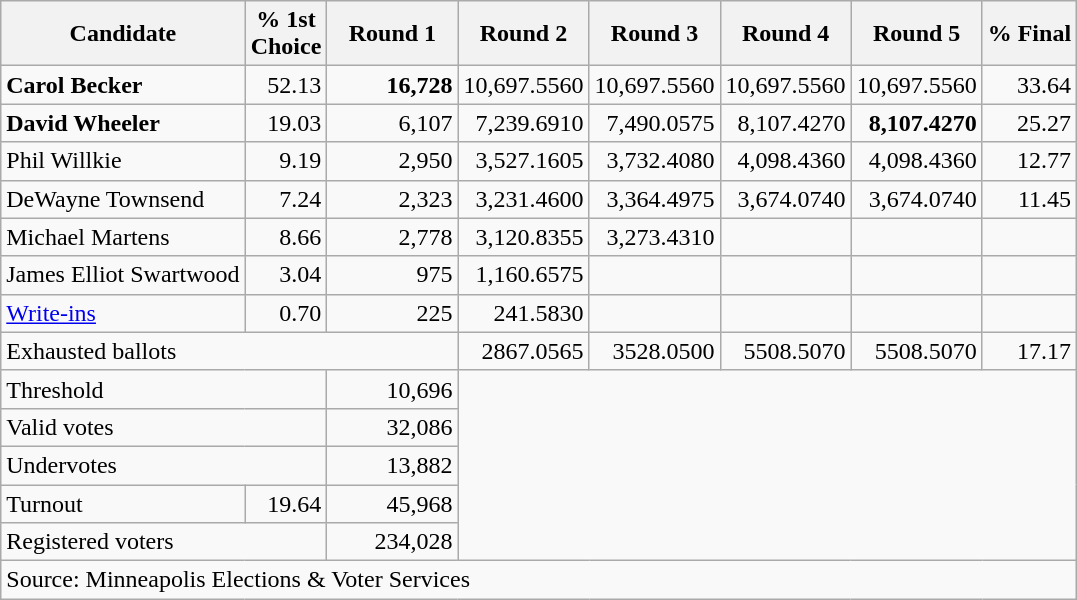<table class="wikitable">
<tr>
<th>Candidate</th>
<th>% 1st<br>Choice</th>
<th style="width:80px">Round 1</th>
<th style="width:80px">Round 2</th>
<th style="width:80px">Round 3</th>
<th style="width:80px">Round 4</th>
<th style="width:80px">Round 5</th>
<th>% Final</th>
</tr>
<tr>
<td><strong>Carol Becker</strong></td>
<td align="right">52.13</td>
<td align="right"><strong>16,728</strong></td>
<td align="right">10,697.5560</td>
<td align="right">10,697.5560</td>
<td align="right">10,697.5560</td>
<td align="right">10,697.5560</td>
<td align="right">33.64</td>
</tr>
<tr>
<td><strong>David Wheeler</strong></td>
<td align="right">19.03</td>
<td align="right">6,107</td>
<td align="right">7,239.6910</td>
<td align="right">7,490.0575</td>
<td align="right">8,107.4270</td>
<td align="right"><strong>8,107.4270</strong></td>
<td align="right">25.27</td>
</tr>
<tr>
<td>Phil Willkie</td>
<td align="right">9.19</td>
<td align="right">2,950</td>
<td align="right">3,527.1605</td>
<td align="right">3,732.4080</td>
<td align="right">4,098.4360</td>
<td align="right">4,098.4360</td>
<td align="right">12.77</td>
</tr>
<tr>
<td>DeWayne Townsend</td>
<td align="right">7.24</td>
<td align="right">2,323</td>
<td align="right">3,231.4600</td>
<td align="right">3,364.4975</td>
<td align="right">3,674.0740</td>
<td align="right">3,674.0740</td>
<td align="right">11.45</td>
</tr>
<tr>
<td>Michael Martens</td>
<td align="right">8.66</td>
<td align="right">2,778</td>
<td align="right">3,120.8355</td>
<td align="right">3,273.4310</td>
<td align="right"></td>
<td align="right"></td>
<td></td>
</tr>
<tr>
<td>James Elliot Swartwood</td>
<td align="right">3.04</td>
<td align="right">975</td>
<td align="right">1,160.6575</td>
<td align="right"></td>
<td align="right"></td>
<td align="right"></td>
<td></td>
</tr>
<tr>
<td><a href='#'>Write-ins</a></td>
<td align="right">0.70</td>
<td align="right">225</td>
<td align="right">241.5830</td>
<td align="right"></td>
<td align="right"></td>
<td align="right"></td>
<td></td>
</tr>
<tr>
<td colspan="3">Exhausted ballots</td>
<td align="right">2867.0565</td>
<td align="right">3528.0500</td>
<td align="right">5508.5070</td>
<td align="right">5508.5070</td>
<td align="right">17.17</td>
</tr>
<tr>
<td colspan="2">Threshold</td>
<td align="right">10,696</td>
<td colspan="5" rowspan="5"></td>
</tr>
<tr>
<td colspan="2">Valid votes</td>
<td align="right">32,086</td>
</tr>
<tr>
<td colspan="2">Undervotes</td>
<td align="right">13,882</td>
</tr>
<tr>
<td>Turnout</td>
<td align="right">19.64</td>
<td align="right">45,968</td>
</tr>
<tr>
<td colspan="2">Registered voters</td>
<td align="right">234,028</td>
</tr>
<tr>
<td colspan="8">Source: Minneapolis Elections & Voter Services</td>
</tr>
</table>
